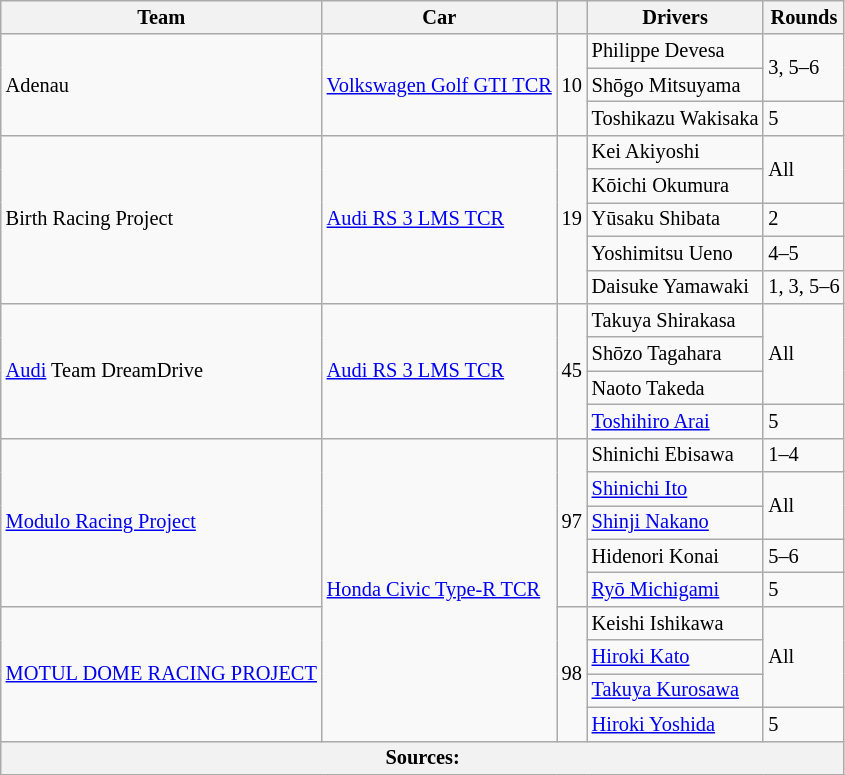<table class="wikitable" style="font-size: 85%">
<tr>
<th>Team</th>
<th>Car</th>
<th></th>
<th>Drivers</th>
<th>Rounds</th>
</tr>
<tr>
<td rowspan=3> Adenau</td>
<td rowspan=3><a href='#'>Volkswagen Golf GTI TCR</a></td>
<td rowspan=3>10</td>
<td> Philippe Devesa</td>
<td rowspan=2>3, 5–6</td>
</tr>
<tr>
<td> Shōgo Mitsuyama</td>
</tr>
<tr>
<td> Toshikazu Wakisaka</td>
<td>5</td>
</tr>
<tr>
<td rowspan=5> Birth Racing Project</td>
<td rowspan=5><a href='#'>Audi RS 3 LMS TCR</a></td>
<td rowspan=5>19</td>
<td> Kei Akiyoshi</td>
<td rowspan=2>All</td>
</tr>
<tr>
<td> Kōichi Okumura</td>
</tr>
<tr>
<td> Yūsaku Shibata</td>
<td>2</td>
</tr>
<tr>
<td> Yoshimitsu Ueno</td>
<td>4–5</td>
</tr>
<tr>
<td> Daisuke Yamawaki</td>
<td>1, 3, 5–6</td>
</tr>
<tr>
<td rowspan=4> <a href='#'>Audi</a> Team DreamDrive</td>
<td rowspan=4><a href='#'>Audi RS 3 LMS TCR</a></td>
<td rowspan=4>45</td>
<td> Takuya Shirakasa</td>
<td rowspan=3>All</td>
</tr>
<tr>
<td> Shōzo Tagahara</td>
</tr>
<tr>
<td> Naoto Takeda</td>
</tr>
<tr>
<td> <a href='#'>Toshihiro Arai</a></td>
<td>5</td>
</tr>
<tr>
<td rowspan=5> <a href='#'>Modulo Racing Project</a></td>
<td rowspan=9><a href='#'>Honda Civic Type-R TCR</a></td>
<td rowspan=5>97</td>
<td> Shinichi Ebisawa</td>
<td>1–4</td>
</tr>
<tr>
<td> <a href='#'>Shinichi Ito</a></td>
<td rowspan=2>All</td>
</tr>
<tr>
<td> <a href='#'>Shinji Nakano</a></td>
</tr>
<tr>
<td> Hidenori Konai</td>
<td>5–6</td>
</tr>
<tr>
<td> <a href='#'>Ryō Michigami</a></td>
<td>5</td>
</tr>
<tr>
<td rowspan=4> <a href='#'>MOTUL DOME RACING PROJECT</a></td>
<td rowspan=4>98</td>
<td> Keishi Ishikawa</td>
<td rowspan=3>All</td>
</tr>
<tr>
<td> <a href='#'>Hiroki Kato</a></td>
</tr>
<tr>
<td> <a href='#'>Takuya Kurosawa</a></td>
</tr>
<tr>
<td> <a href='#'>Hiroki Yoshida</a></td>
<td>5</td>
</tr>
<tr>
<th colspan=5>Sources:</th>
</tr>
</table>
